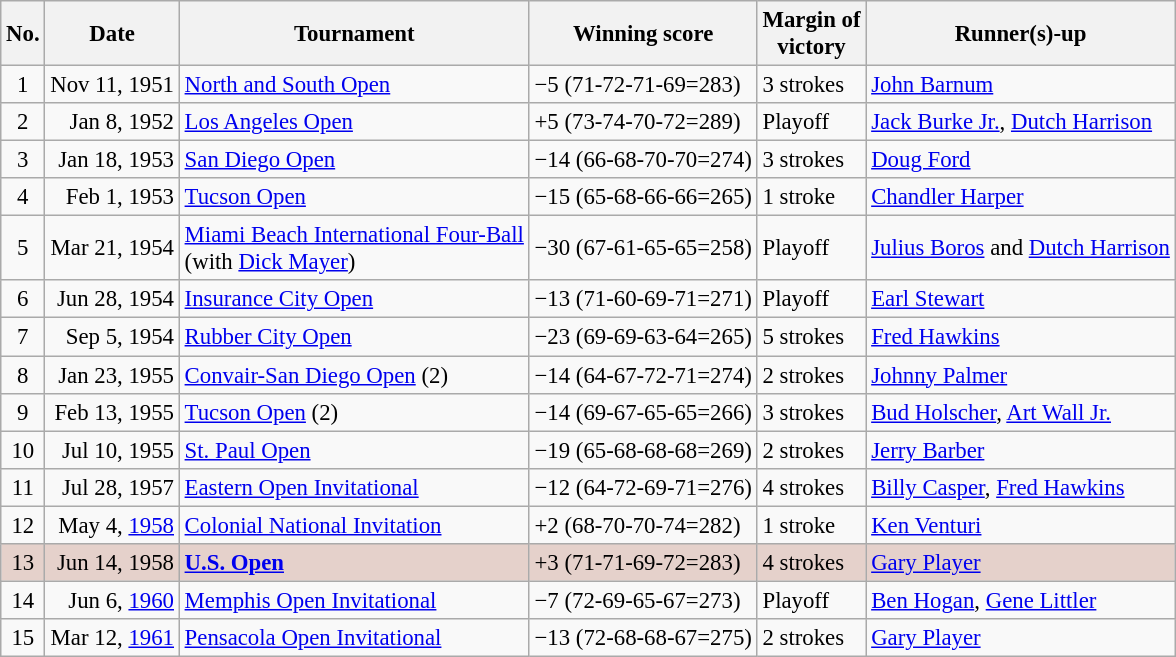<table class="wikitable" style="font-size:95%;">
<tr>
<th>No.</th>
<th>Date</th>
<th>Tournament</th>
<th>Winning score</th>
<th>Margin of<br>victory</th>
<th>Runner(s)-up</th>
</tr>
<tr>
<td align=center>1</td>
<td align=right>Nov 11, 1951</td>
<td><a href='#'>North and South Open</a></td>
<td>−5 (71-72-71-69=283)</td>
<td>3 strokes</td>
<td> <a href='#'>John Barnum</a></td>
</tr>
<tr>
<td align=center>2</td>
<td align=right>Jan 8, 1952</td>
<td><a href='#'>Los Angeles Open</a></td>
<td>+5 (73-74-70-72=289)</td>
<td>Playoff</td>
<td> <a href='#'>Jack Burke Jr.</a>,  <a href='#'>Dutch Harrison</a></td>
</tr>
<tr>
<td align=center>3</td>
<td align=right>Jan 18, 1953</td>
<td><a href='#'>San Diego Open</a></td>
<td>−14 (66-68-70-70=274)</td>
<td>3 strokes</td>
<td> <a href='#'>Doug Ford</a></td>
</tr>
<tr>
<td align=center>4</td>
<td align=right>Feb 1, 1953</td>
<td><a href='#'>Tucson Open</a></td>
<td>−15 (65-68-66-66=265)</td>
<td>1 stroke</td>
<td> <a href='#'>Chandler Harper</a></td>
</tr>
<tr>
<td align=center>5</td>
<td align=right>Mar 21, 1954</td>
<td><a href='#'>Miami Beach International Four-Ball</a><br>(with  <a href='#'>Dick Mayer</a>)</td>
<td>−30 (67-61-65-65=258)</td>
<td>Playoff</td>
<td> <a href='#'>Julius Boros</a> and  <a href='#'>Dutch Harrison</a></td>
</tr>
<tr>
<td align=center>6</td>
<td align=right>Jun 28, 1954</td>
<td><a href='#'>Insurance City Open</a></td>
<td>−13 (71-60-69-71=271)</td>
<td>Playoff</td>
<td> <a href='#'>Earl Stewart</a></td>
</tr>
<tr>
<td align=center>7</td>
<td align=right>Sep 5, 1954</td>
<td><a href='#'>Rubber City Open</a></td>
<td>−23 (69-69-63-64=265)</td>
<td>5 strokes</td>
<td> <a href='#'>Fred Hawkins</a></td>
</tr>
<tr>
<td align=center>8</td>
<td align=right>Jan 23, 1955</td>
<td><a href='#'>Convair-San Diego Open</a> (2)</td>
<td>−14 (64-67-72-71=274)</td>
<td>2 strokes</td>
<td> <a href='#'>Johnny Palmer</a></td>
</tr>
<tr>
<td align=center>9</td>
<td align=right>Feb 13, 1955</td>
<td><a href='#'>Tucson Open</a> (2)</td>
<td>−14 (69-67-65-65=266)</td>
<td>3 strokes</td>
<td> <a href='#'>Bud Holscher</a>,  <a href='#'>Art Wall Jr.</a></td>
</tr>
<tr>
<td align=center>10</td>
<td align=right>Jul 10, 1955</td>
<td><a href='#'>St. Paul Open</a></td>
<td>−19 (65-68-68-68=269)</td>
<td>2 strokes</td>
<td> <a href='#'>Jerry Barber</a></td>
</tr>
<tr>
<td align=center>11</td>
<td align=right>Jul 28, 1957</td>
<td><a href='#'>Eastern Open Invitational</a></td>
<td>−12 (64-72-69-71=276)</td>
<td>4 strokes</td>
<td> <a href='#'>Billy Casper</a>,  <a href='#'>Fred Hawkins</a></td>
</tr>
<tr>
<td align=center>12</td>
<td align=right>May 4, <a href='#'>1958</a></td>
<td><a href='#'>Colonial National Invitation</a></td>
<td>+2 (68-70-70-74=282)</td>
<td>1 stroke</td>
<td> <a href='#'>Ken Venturi</a></td>
</tr>
<tr style="background:#e5d1cb;">
<td align=center>13</td>
<td align=right>Jun 14, 1958</td>
<td><strong><a href='#'>U.S. Open</a></strong></td>
<td>+3 (71-71-69-72=283)</td>
<td>4 strokes</td>
<td> <a href='#'>Gary Player</a></td>
</tr>
<tr>
<td align=center>14</td>
<td align=right>Jun 6, <a href='#'>1960</a></td>
<td><a href='#'>Memphis Open Invitational</a></td>
<td>−7 (72-69-65-67=273)</td>
<td>Playoff</td>
<td> <a href='#'>Ben Hogan</a>,  <a href='#'>Gene Littler</a></td>
</tr>
<tr>
<td align=center>15</td>
<td align=right>Mar 12, <a href='#'>1961</a></td>
<td><a href='#'>Pensacola Open Invitational</a></td>
<td>−13 (72-68-68-67=275)</td>
<td>2 strokes</td>
<td> <a href='#'>Gary Player</a></td>
</tr>
</table>
